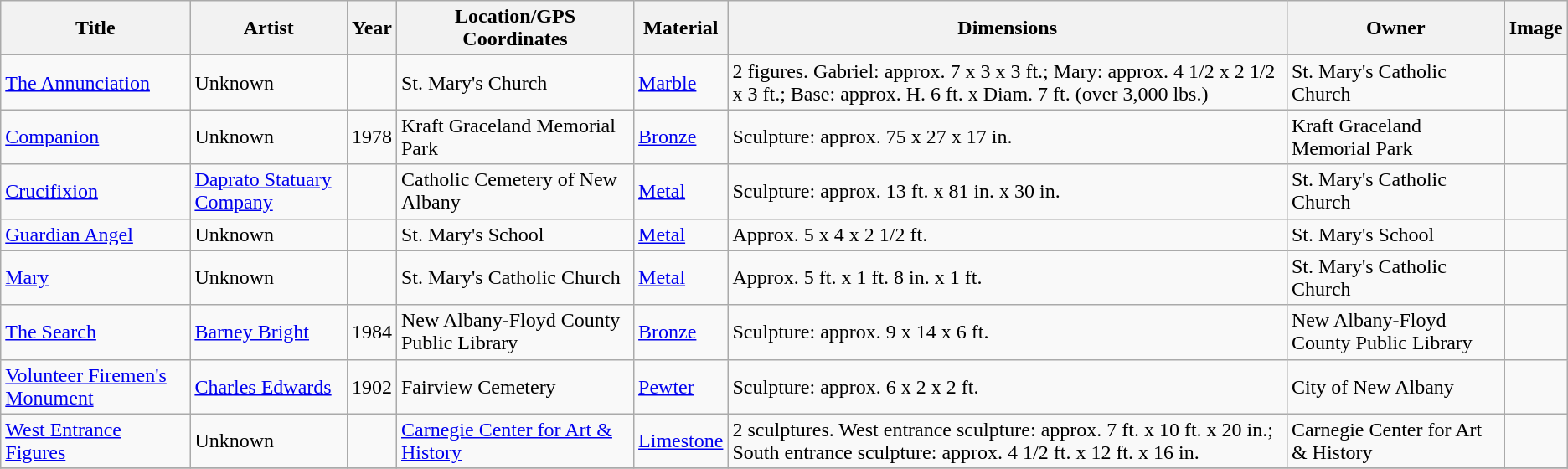<table class="wikitable sortable">
<tr>
<th>Title</th>
<th>Artist</th>
<th>Year</th>
<th>Location/GPS Coordinates</th>
<th>Material</th>
<th>Dimensions</th>
<th>Owner</th>
<th>Image</th>
</tr>
<tr>
<td><a href='#'>The Annunciation</a></td>
<td>Unknown</td>
<td></td>
<td>St. Mary's Church </td>
<td><a href='#'>Marble</a></td>
<td>2 figures. Gabriel: approx. 7 x 3 x 3 ft.; Mary: approx. 4 1/2 x 2 1/2 x 3 ft.; Base: approx. H. 6 ft. x Diam. 7 ft. (over 3,000 lbs.)</td>
<td>St. Mary's Catholic Church</td>
<td></td>
</tr>
<tr>
<td><a href='#'>Companion</a></td>
<td>Unknown</td>
<td>1978</td>
<td>Kraft Graceland Memorial Park</td>
<td><a href='#'>Bronze</a></td>
<td>Sculpture: approx. 75 x 27 x 17 in.</td>
<td>Kraft Graceland Memorial Park</td>
<td></td>
</tr>
<tr>
<td><a href='#'>Crucifixion</a></td>
<td><a href='#'>Daprato Statuary Company</a></td>
<td></td>
<td>Catholic Cemetery of New Albany</td>
<td><a href='#'>Metal</a></td>
<td>Sculpture: approx. 13 ft. x 81 in. x 30 in.</td>
<td>St. Mary's Catholic Church</td>
<td></td>
</tr>
<tr>
<td><a href='#'>Guardian Angel</a></td>
<td>Unknown</td>
<td></td>
<td>St. Mary's School </td>
<td><a href='#'>Metal</a></td>
<td>Approx. 5 x 4 x 2 1/2 ft.</td>
<td>St. Mary's School</td>
<td></td>
</tr>
<tr>
<td><a href='#'>Mary</a></td>
<td>Unknown</td>
<td></td>
<td>St. Mary's Catholic Church </td>
<td><a href='#'>Metal</a></td>
<td>Approx. 5 ft. x 1 ft. 8 in. x 1 ft.</td>
<td>St. Mary's Catholic Church</td>
<td></td>
</tr>
<tr>
<td><a href='#'>The Search</a></td>
<td><a href='#'>Barney Bright</a></td>
<td>1984</td>
<td>New Albany-Floyd County Public Library </td>
<td><a href='#'>Bronze</a></td>
<td>Sculpture: approx. 9 x 14 x 6 ft.</td>
<td>New Albany-Floyd County Public Library</td>
<td></td>
</tr>
<tr>
<td><a href='#'>Volunteer Firemen's Monument</a></td>
<td><a href='#'>Charles Edwards</a></td>
<td>1902</td>
<td>Fairview Cemetery</td>
<td><a href='#'>Pewter</a></td>
<td>Sculpture: approx. 6 x 2 x 2 ft.</td>
<td>City of New Albany</td>
<td></td>
</tr>
<tr>
<td><a href='#'>West Entrance Figures</a></td>
<td>Unknown</td>
<td></td>
<td><a href='#'>Carnegie Center for Art & History</a> </td>
<td><a href='#'>Limestone</a></td>
<td>2 sculptures. West entrance sculpture: approx. 7 ft. x 10 ft. x 20 in.; South entrance sculpture: approx. 4 1/2 ft. x 12 ft. x 16 in.</td>
<td>Carnegie Center for Art & History</td>
<td></td>
</tr>
<tr>
</tr>
</table>
